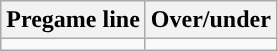<table class="wikitable">
<tr align="center">
<th>Pregame line</th>
<th>Over/under</th>
</tr>
<tr align="center">
<td></td>
<td></td>
</tr>
</table>
